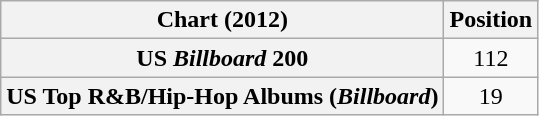<table class="wikitable plainrowheaders" style="text-align:center">
<tr>
<th scope="col">Chart (2012)</th>
<th scope="col">Position</th>
</tr>
<tr>
<th scope="row">US <em>Billboard</em> 200</th>
<td>112</td>
</tr>
<tr>
<th scope="row">US Top R&B/Hip-Hop Albums (<em>Billboard</em>)</th>
<td>19</td>
</tr>
</table>
